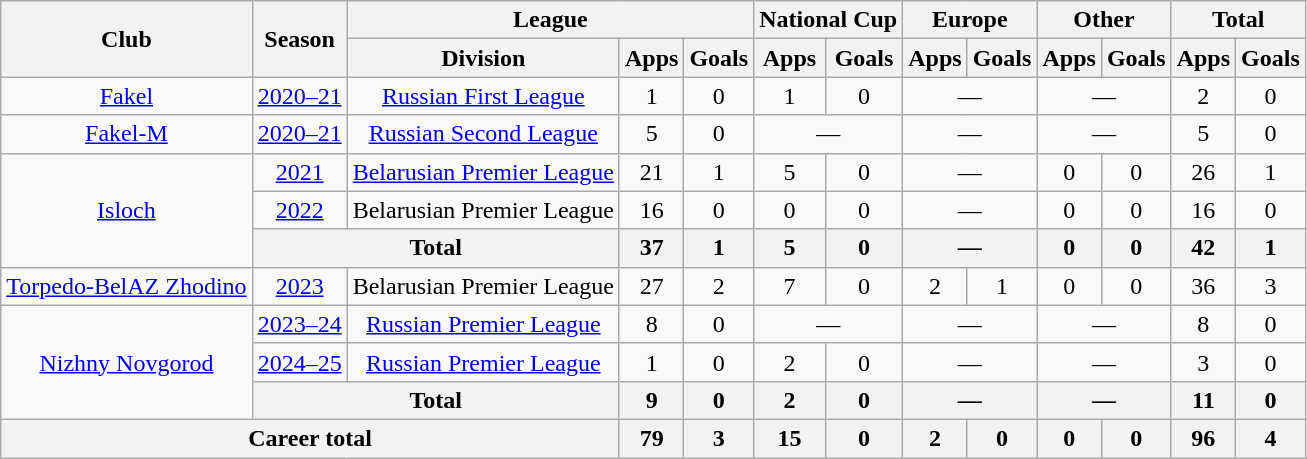<table class="wikitable" style="text-align: center;">
<tr>
<th rowspan="2">Club</th>
<th rowspan="2">Season</th>
<th colspan="3">League</th>
<th colspan="2">National Cup</th>
<th colspan="2">Europe</th>
<th colspan="2">Other</th>
<th colspan="2">Total</th>
</tr>
<tr>
<th>Division</th>
<th>Apps</th>
<th>Goals</th>
<th>Apps</th>
<th>Goals</th>
<th>Apps</th>
<th>Goals</th>
<th>Apps</th>
<th>Goals</th>
<th>Apps</th>
<th>Goals</th>
</tr>
<tr>
<td><a href='#'>Fakel</a></td>
<td><a href='#'>2020–21</a></td>
<td><a href='#'>Russian First League</a></td>
<td>1</td>
<td>0</td>
<td>1</td>
<td>0</td>
<td colspan="2">—</td>
<td colspan="2">—</td>
<td>2</td>
<td>0</td>
</tr>
<tr>
<td><a href='#'>Fakel-M</a></td>
<td><a href='#'>2020–21</a></td>
<td><a href='#'>Russian Second League</a></td>
<td>5</td>
<td>0</td>
<td colspan="2">—</td>
<td colspan="2">—</td>
<td colspan="2">—</td>
<td>5</td>
<td>0</td>
</tr>
<tr>
<td rowspan="3"><a href='#'>Isloch</a></td>
<td><a href='#'>2021</a></td>
<td><a href='#'>Belarusian Premier League</a></td>
<td>21</td>
<td>1</td>
<td>5</td>
<td>0</td>
<td colspan="2">—</td>
<td>0</td>
<td>0</td>
<td>26</td>
<td>1</td>
</tr>
<tr>
<td><a href='#'>2022</a></td>
<td>Belarusian Premier League</td>
<td>16</td>
<td>0</td>
<td>0</td>
<td>0</td>
<td colspan="2">—</td>
<td>0</td>
<td>0</td>
<td>16</td>
<td>0</td>
</tr>
<tr>
<th colspan="2">Total</th>
<th>37</th>
<th>1</th>
<th>5</th>
<th>0</th>
<th colspan="2">—</th>
<th>0</th>
<th>0</th>
<th>42</th>
<th>1</th>
</tr>
<tr>
<td><a href='#'>Torpedo-BelAZ Zhodino</a></td>
<td><a href='#'>2023</a></td>
<td>Belarusian Premier League</td>
<td>27</td>
<td>2</td>
<td>7</td>
<td>0</td>
<td>2</td>
<td>1</td>
<td>0</td>
<td>0</td>
<td>36</td>
<td>3</td>
</tr>
<tr>
<td rowspan="3"><a href='#'>Nizhny Novgorod</a></td>
<td><a href='#'>2023–24</a></td>
<td><a href='#'>Russian Premier League</a></td>
<td>8</td>
<td>0</td>
<td colspan="2">—</td>
<td colspan="2">—</td>
<td colspan="2">—</td>
<td>8</td>
<td>0</td>
</tr>
<tr>
<td><a href='#'>2024–25</a></td>
<td><a href='#'>Russian Premier League</a></td>
<td>1</td>
<td>0</td>
<td>2</td>
<td>0</td>
<td colspan="2">—</td>
<td colspan="2">—</td>
<td>3</td>
<td>0</td>
</tr>
<tr>
<th colspan="2">Total</th>
<th>9</th>
<th>0</th>
<th>2</th>
<th>0</th>
<th colspan="2">—</th>
<th colspan="2">—</th>
<th>11</th>
<th>0</th>
</tr>
<tr>
<th colspan="3">Career total</th>
<th>79</th>
<th>3</th>
<th>15</th>
<th>0</th>
<th>2</th>
<th>0</th>
<th>0</th>
<th>0</th>
<th>96</th>
<th>4</th>
</tr>
</table>
